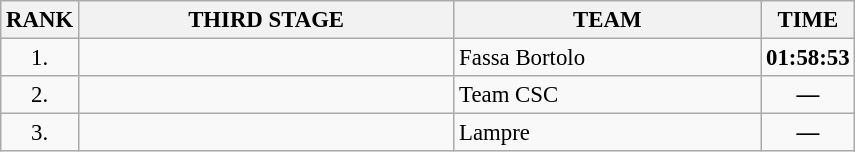<table class="wikitable" style="font-size:95%;">
<tr>
<th>RANK</th>
<th align="left" style="width: 16em">THIRD STAGE</th>
<th align="left" style="width: 13em">TEAM</th>
<th>TIME</th>
</tr>
<tr>
<td align="center">1.</td>
<td></td>
<td>Fassa Bortolo</td>
<td align="center"><strong>01:58:53</strong></td>
</tr>
<tr>
<td align="center">2.</td>
<td></td>
<td>Team CSC</td>
<td align="center"><strong>—</strong></td>
</tr>
<tr>
<td align="center">3.</td>
<td></td>
<td>Lampre</td>
<td align="center"><strong>—</strong></td>
</tr>
</table>
